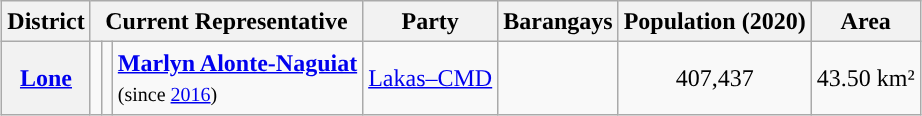<table class="wikitable sortable" style="margin: 1em auto; font-size:100%; line-height:20px; text-align:center">
<tr>
<th>District</th>
<th colspan="3">Current Representative</th>
<th>Party</th>
<th>Barangays</th>
<th>Population (2020)</th>
<th>Area</th>
</tr>
<tr>
<th><a href='#'>Lone</a></th>
<td style="background:"></td>
<td></td>
<td style="text-align:left;"><strong><a href='#'>Marlyn Alonte-Naguiat</a></strong><br><small>(since <a href='#'>2016</a>)</small></td>
<td><a href='#'>Lakas–CMD</a></td>
<td></td>
<td>407,437</td>
<td>43.50 km²</td>
</tr>
</table>
